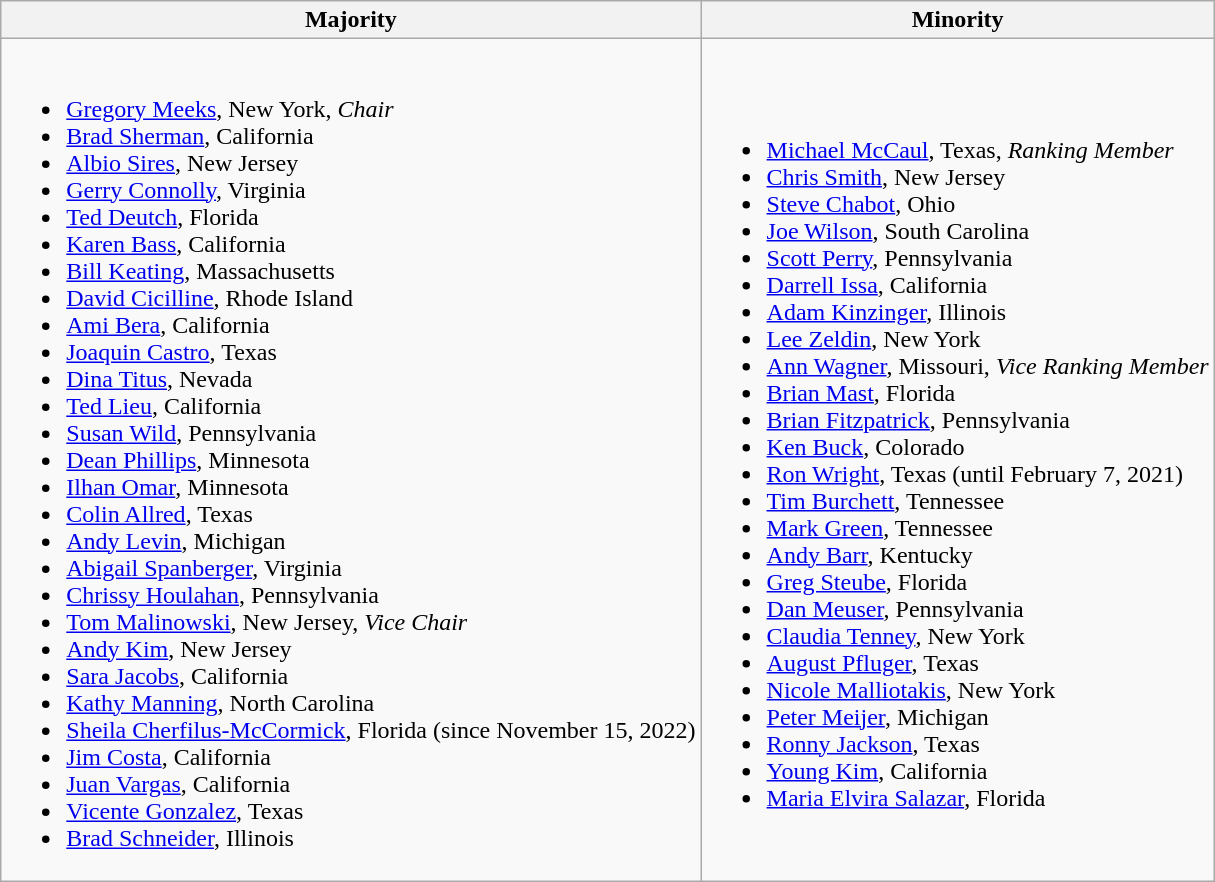<table class=wikitable>
<tr>
<th>Majority</th>
<th>Minority</th>
</tr>
<tr>
<td><br><ul><li><a href='#'>Gregory Meeks</a>, New York, <em>Chair</em></li><li><a href='#'>Brad Sherman</a>, California</li><li><a href='#'>Albio Sires</a>, New Jersey</li><li><a href='#'>Gerry Connolly</a>, Virginia</li><li><a href='#'>Ted Deutch</a>, Florida</li><li><a href='#'>Karen Bass</a>, California</li><li><a href='#'>Bill Keating</a>, Massachusetts</li><li><a href='#'>David Cicilline</a>, Rhode Island</li><li><a href='#'>Ami Bera</a>, California</li><li><a href='#'>Joaquin Castro</a>, Texas</li><li><a href='#'>Dina Titus</a>, Nevada</li><li><a href='#'>Ted Lieu</a>, California</li><li><a href='#'>Susan Wild</a>, Pennsylvania</li><li><a href='#'>Dean Phillips</a>, Minnesota</li><li><a href='#'>Ilhan Omar</a>, Minnesota</li><li><a href='#'>Colin Allred</a>, Texas</li><li><a href='#'>Andy Levin</a>, Michigan</li><li><a href='#'>Abigail Spanberger</a>, Virginia</li><li><a href='#'>Chrissy Houlahan</a>, Pennsylvania</li><li><a href='#'>Tom Malinowski</a>, New Jersey, <em>Vice Chair</em></li><li><a href='#'>Andy Kim</a>, New Jersey</li><li><a href='#'>Sara Jacobs</a>, California</li><li><a href='#'>Kathy Manning</a>, North Carolina</li><li><a href='#'>Sheila Cherfilus-McCormick</a>, Florida (since November 15, 2022)</li><li><a href='#'>Jim Costa</a>, California</li><li><a href='#'>Juan Vargas</a>, California</li><li><a href='#'>Vicente Gonzalez</a>, Texas</li><li><a href='#'>Brad Schneider</a>, Illinois</li></ul></td>
<td><br><ul><li><a href='#'>Michael McCaul</a>, Texas, <em>Ranking Member</em></li><li><a href='#'>Chris Smith</a>, New Jersey</li><li><a href='#'>Steve Chabot</a>, Ohio</li><li><a href='#'>Joe Wilson</a>, South Carolina</li><li><a href='#'>Scott Perry</a>, Pennsylvania</li><li><a href='#'>Darrell Issa</a>, California</li><li><a href='#'>Adam Kinzinger</a>, Illinois</li><li><a href='#'>Lee Zeldin</a>, New York</li><li><a href='#'>Ann Wagner</a>, Missouri, <em>Vice Ranking Member</em></li><li><a href='#'>Brian Mast</a>, Florida</li><li><a href='#'>Brian Fitzpatrick</a>, Pennsylvania</li><li><a href='#'>Ken Buck</a>, Colorado</li><li><a href='#'>Ron Wright</a>, Texas (until February 7, 2021)</li><li><a href='#'>Tim Burchett</a>, Tennessee</li><li><a href='#'>Mark Green</a>, Tennessee</li><li><a href='#'>Andy Barr</a>, Kentucky</li><li><a href='#'>Greg Steube</a>, Florida</li><li><a href='#'>Dan Meuser</a>, Pennsylvania</li><li><a href='#'>Claudia Tenney</a>, New York</li><li><a href='#'>August Pfluger</a>, Texas</li><li><a href='#'>Nicole Malliotakis</a>, New York</li><li><a href='#'>Peter Meijer</a>, Michigan</li><li><a href='#'>Ronny Jackson</a>, Texas</li><li><a href='#'>Young Kim</a>, California</li><li><a href='#'>Maria Elvira Salazar</a>, Florida</li></ul></td>
</tr>
</table>
